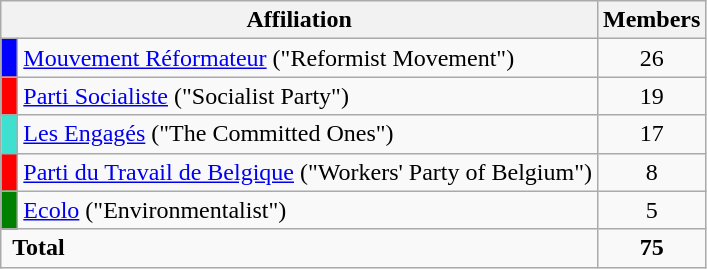<table class="wikitable">
<tr>
<th colspan="2">Affiliation</th>
<th>Members</th>
</tr>
<tr>
<td bgcolor="blue"> </td>
<td><a href='#'>Mouvement Réformateur</a> ("Reformist Movement")</td>
<td align="center">26</td>
</tr>
<tr>
<td bgcolor="red"> </td>
<td><a href='#'>Parti Socialiste</a> ("Socialist Party")</td>
<td align="center">19</td>
</tr>
<tr>
<td bgcolor="turquoise"> </td>
<td><a href='#'>Les Engagés</a> ("The Committed Ones")</td>
<td align="center">17</td>
</tr>
<tr>
<td bgcolor="red"> </td>
<td><a href='#'>Parti du Travail de Belgique</a> ("Workers' Party of Belgium")</td>
<td align="center">8</td>
</tr>
<tr>
<td bgcolor="green"> </td>
<td><a href='#'>Ecolo</a> ("Environmentalist")</td>
<td align="center">5</td>
</tr>
<tr>
<td colspan="2" rowspan="1"> <strong>Total</strong></td>
<td align="center"><strong>75</strong></td>
</tr>
</table>
